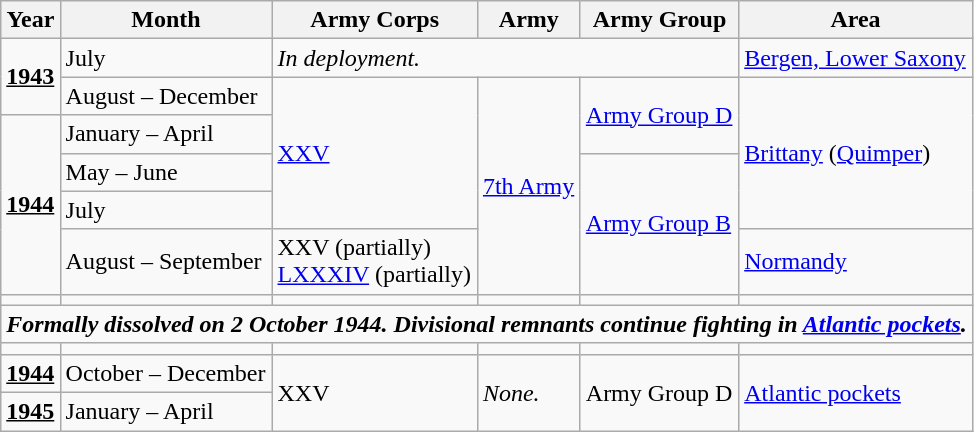<table class="wikitable">
<tr>
<th>Year</th>
<th>Month</th>
<th>Army Corps</th>
<th>Army</th>
<th>Army Group</th>
<th>Area</th>
</tr>
<tr>
<td rowspan="2"><strong><u>1943</u></strong></td>
<td>July</td>
<td colspan="3"><em>In deployment.</em></td>
<td><a href='#'>Bergen, Lower Saxony</a></td>
</tr>
<tr>
<td>August – December</td>
<td rowspan="4"><a href='#'>XXV</a></td>
<td rowspan="5"><a href='#'>7th Army</a></td>
<td rowspan="2"><a href='#'>Army Group D</a></td>
<td rowspan="4"><a href='#'>Brittany</a> (<a href='#'>Quimper</a>)</td>
</tr>
<tr>
<td rowspan="4"><strong><u>1944</u></strong></td>
<td>January – April</td>
</tr>
<tr>
<td>May – June</td>
<td rowspan="3"><a href='#'>Army Group B</a></td>
</tr>
<tr>
<td>July</td>
</tr>
<tr>
<td>August – September</td>
<td>XXV (partially)<br><a href='#'>LXXXIV</a> (partially)</td>
<td><a href='#'>Normandy</a></td>
</tr>
<tr>
<td></td>
<td></td>
<td></td>
<td></td>
<td></td>
<td></td>
</tr>
<tr>
<td colspan="6"><strong><em>Formally dissolved on 2 October 1944. Divisional remnants continue fighting in <a href='#'>Atlantic pockets</a>.</em></strong></td>
</tr>
<tr>
<td></td>
<td></td>
<td></td>
<td></td>
<td></td>
<td></td>
</tr>
<tr>
<td><strong><u>1944</u></strong></td>
<td>October – December</td>
<td rowspan="2">XXV</td>
<td rowspan="2"><em>None.</em></td>
<td rowspan="2">Army Group D</td>
<td rowspan="2"><a href='#'>Atlantic pockets</a></td>
</tr>
<tr>
<td><strong><u>1945</u></strong></td>
<td>January – April</td>
</tr>
</table>
